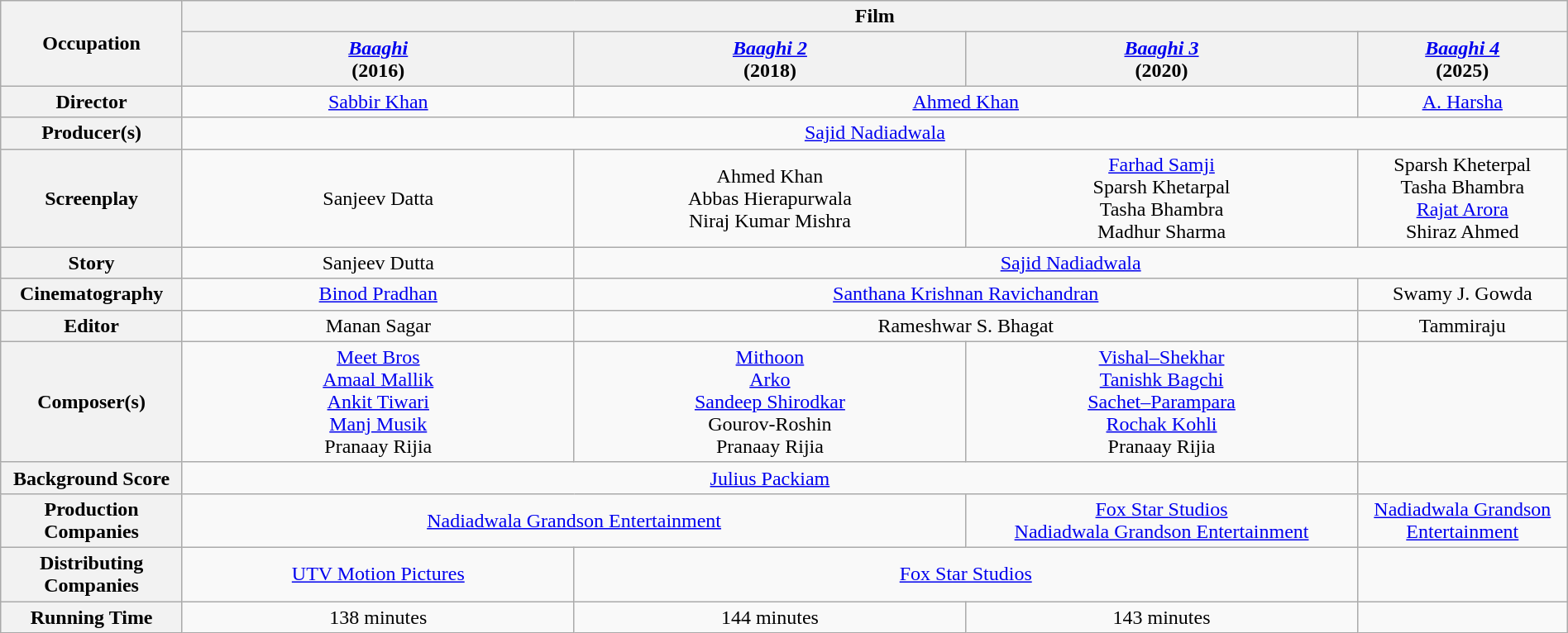<table class="wikitable" style="text-align:center;" width="100%">
<tr>
<th rowspan="2">Occupation</th>
<th colspan="4">Film</th>
</tr>
<tr>
<th style="width:25%;"><em><a href='#'>Baaghi</a></em> <br>(2016)</th>
<th style="width:25%;"><em><a href='#'>Baaghi 2</a></em> <br>(2018)</th>
<th style="width:25%;"><em><a href='#'>Baaghi 3</a></em> <br>(2020)</th>
<th style="width:25%,"><em><a href='#'>Baaghi 4</a></em><br>(2025)</th>
</tr>
<tr>
<th>Director</th>
<td><a href='#'>Sabbir Khan</a></td>
<td colspan="2"><a href='#'>Ahmed Khan</a></td>
<td><a href='#'>A. Harsha</a></td>
</tr>
<tr>
<th>Producer(s)</th>
<td colspan="4"><a href='#'>Sajid Nadiadwala</a></td>
</tr>
<tr>
<th>Screenplay</th>
<td>Sanjeev Datta</td>
<td>Ahmed Khan<br>Abbas Hierapurwala<br>Niraj Kumar Mishra</td>
<td><a href='#'>Farhad Samji</a><br>Sparsh Khetarpal<br>Tasha Bhambra<br>Madhur Sharma</td>
<td>Sparsh Kheterpal<br>Tasha Bhambra<br><a href='#'>Rajat Arora</a><br>Shiraz Ahmed</td>
</tr>
<tr>
<th>Story</th>
<td>Sanjeev Dutta</td>
<td colspan="3"><a href='#'>Sajid Nadiadwala</a></td>
</tr>
<tr>
<th>Cinematography</th>
<td><a href='#'>Binod Pradhan</a></td>
<td colspan="2"><a href='#'>Santhana Krishnan Ravichandran</a></td>
<td>Swamy J. Gowda</td>
</tr>
<tr>
<th>Editor</th>
<td>Manan Sagar</td>
<td colspan="2">Rameshwar S. Bhagat</td>
<td>Tammiraju</td>
</tr>
<tr>
<th>Composer(s)</th>
<td><a href='#'>Meet Bros</a><br><a href='#'>Amaal Mallik</a><br><a href='#'>Ankit Tiwari</a><br><a href='#'>Manj Musik</a><br>Pranaay Rijia</td>
<td><a href='#'>Mithoon</a><br><a href='#'>Arko</a><br><a href='#'>Sandeep Shirodkar</a><br>Gourov-Roshin<br>Pranaay Rijia</td>
<td><a href='#'>Vishal–Shekhar</a><br><a href='#'>Tanishk Bagchi</a><br><a href='#'>Sachet–Parampara</a><br> <a href='#'>Rochak Kohli</a><br>Pranaay Rijia</td>
<td></td>
</tr>
<tr>
<th>Background Score</th>
<td colspan="3"><a href='#'>Julius Packiam</a></td>
<td></td>
</tr>
<tr>
<th>Production Companies</th>
<td Colspan=2><a href='#'>Nadiadwala Grandson Entertainment</a></td>
<td><a href='#'>Fox Star Studios</a><br><a href='#'>Nadiadwala Grandson Entertainment</a></td>
<td><a href='#'>Nadiadwala Grandson Entertainment</a></td>
</tr>
<tr>
<th>Distributing Companies</th>
<td><a href='#'>UTV Motion Pictures</a></td>
<td colspan="2"><a href='#'>Fox Star Studios</a></td>
<td></td>
</tr>
<tr>
<th>Running Time</th>
<td>138 minutes</td>
<td>144 minutes</td>
<td>143 minutes</td>
<td></td>
</tr>
</table>
